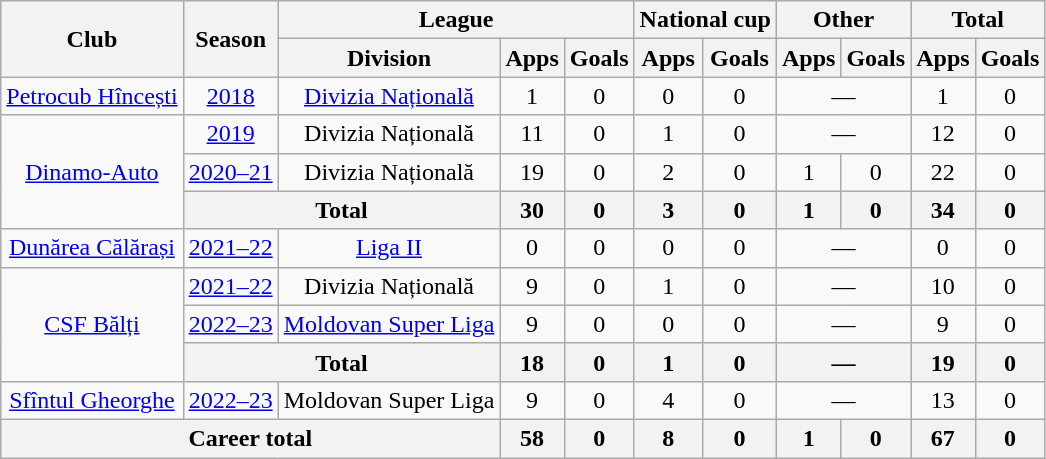<table class="wikitable" style="text-align:center">
<tr>
<th rowspan="2">Club</th>
<th rowspan="2">Season</th>
<th colspan="3">League</th>
<th colspan="2">National cup</th>
<th colspan="2">Other</th>
<th colspan="2">Total</th>
</tr>
<tr>
<th>Division</th>
<th>Apps</th>
<th>Goals</th>
<th>Apps</th>
<th>Goals</th>
<th>Apps</th>
<th>Goals</th>
<th>Apps</th>
<th>Goals</th>
</tr>
<tr>
<td><a href='#'>Petrocub Hîncești</a></td>
<td><a href='#'>2018</a></td>
<td><a href='#'>Divizia Națională</a></td>
<td>1</td>
<td>0</td>
<td>0</td>
<td>0</td>
<td colspan="2">—</td>
<td>1</td>
<td>0</td>
</tr>
<tr>
<td rowspan="3"><a href='#'>Dinamo-Auto</a></td>
<td><a href='#'>2019</a></td>
<td>Divizia Națională</td>
<td>11</td>
<td>0</td>
<td>1</td>
<td>0</td>
<td colspan="2">—</td>
<td>12</td>
<td>0</td>
</tr>
<tr>
<td><a href='#'>2020–21</a></td>
<td>Divizia Națională</td>
<td>19</td>
<td>0</td>
<td>2</td>
<td>0</td>
<td>1</td>
<td>0</td>
<td>22</td>
<td>0</td>
</tr>
<tr>
<th colspan="2">Total</th>
<th>30</th>
<th>0</th>
<th>3</th>
<th>0</th>
<th>1</th>
<th>0</th>
<th>34</th>
<th>0</th>
</tr>
<tr>
<td><a href='#'>Dunărea Călărași</a></td>
<td><a href='#'>2021–22</a></td>
<td><a href='#'>Liga II</a></td>
<td>0</td>
<td>0</td>
<td>0</td>
<td>0</td>
<td colspan="2">—</td>
<td>0</td>
<td>0</td>
</tr>
<tr>
<td rowspan="3"><a href='#'>CSF Bălți</a></td>
<td><a href='#'>2021–22</a></td>
<td>Divizia Națională</td>
<td>9</td>
<td>0</td>
<td>1</td>
<td>0</td>
<td colspan="2">—</td>
<td>10</td>
<td>0</td>
</tr>
<tr>
<td><a href='#'>2022–23</a></td>
<td><a href='#'>Moldovan Super Liga</a></td>
<td>9</td>
<td>0</td>
<td>0</td>
<td>0</td>
<td colspan="2">—</td>
<td>9</td>
<td>0</td>
</tr>
<tr>
<th colspan="2">Total</th>
<th>18</th>
<th>0</th>
<th>1</th>
<th>0</th>
<th colspan="2">—</th>
<th>19</th>
<th>0</th>
</tr>
<tr>
<td><a href='#'>Sfîntul Gheorghe</a></td>
<td><a href='#'>2022–23</a></td>
<td>Moldovan Super Liga</td>
<td>9</td>
<td>0</td>
<td>4</td>
<td>0</td>
<td colspan="2">—</td>
<td>13</td>
<td>0</td>
</tr>
<tr>
<th colspan="3">Career total</th>
<th>58</th>
<th>0</th>
<th>8</th>
<th>0</th>
<th>1</th>
<th>0</th>
<th>67</th>
<th>0</th>
</tr>
</table>
